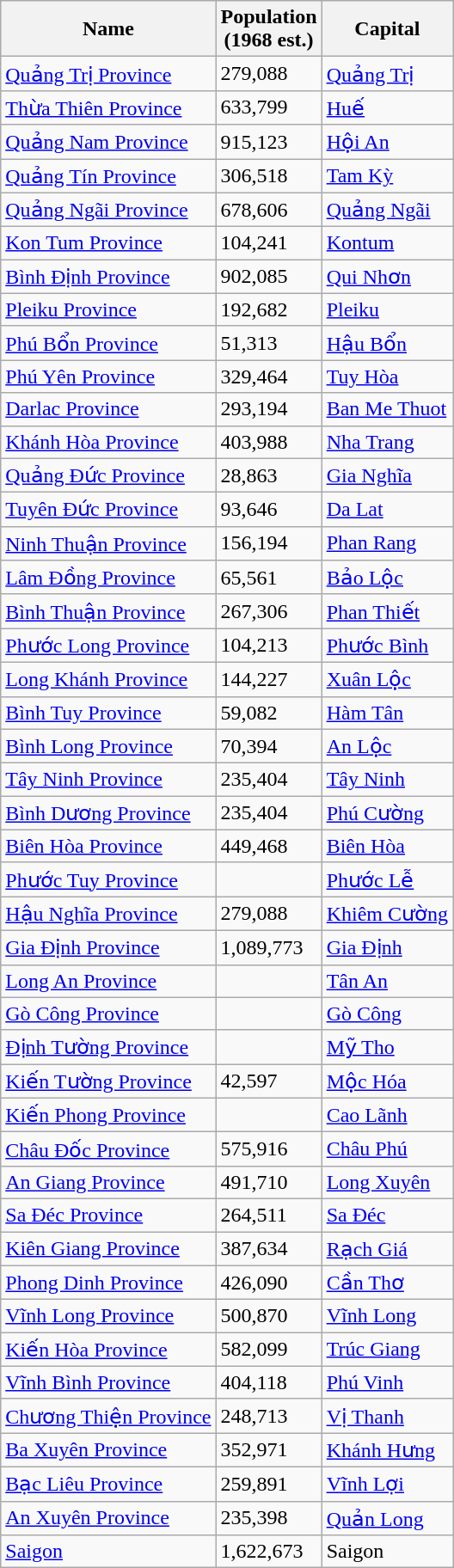<table class=wikitable>
<tr>
<th>Name</th>
<th>Population<br>(1968 est.)</th>
<th>Capital</th>
</tr>
<tr>
<td><a href='#'>Quảng Trị Province</a></td>
<td>279,088</td>
<td><a href='#'>Quảng Trị</a></td>
</tr>
<tr>
<td><a href='#'>Thừa Thiên Province</a></td>
<td>633,799</td>
<td><a href='#'>Huế</a></td>
</tr>
<tr>
<td><a href='#'>Quảng Nam Province</a></td>
<td>915,123</td>
<td><a href='#'>Hội An</a></td>
</tr>
<tr>
<td><a href='#'>Quảng Tín Province</a></td>
<td>306,518</td>
<td><a href='#'>Tam Kỳ</a></td>
</tr>
<tr>
<td><a href='#'>Quảng Ngãi Province</a></td>
<td>678,606</td>
<td><a href='#'>Quảng Ngãi</a></td>
</tr>
<tr>
<td><a href='#'>Kon Tum Province</a></td>
<td>104,241</td>
<td><a href='#'>Kontum</a></td>
</tr>
<tr>
<td><a href='#'>Bình Định Province</a></td>
<td>902,085</td>
<td><a href='#'>Qui Nhơn</a></td>
</tr>
<tr>
<td><a href='#'>Pleiku Province</a></td>
<td>192,682</td>
<td><a href='#'>Pleiku</a></td>
</tr>
<tr>
<td><a href='#'>Phú Bổn Province</a></td>
<td>51,313</td>
<td><a href='#'>Hậu Bổn</a></td>
</tr>
<tr>
<td><a href='#'>Phú Yên Province</a></td>
<td>329,464</td>
<td><a href='#'>Tuy Hòa</a></td>
</tr>
<tr>
<td><a href='#'>Darlac Province</a></td>
<td>293,194</td>
<td><a href='#'>Ban Me Thuot</a></td>
</tr>
<tr>
<td><a href='#'>Khánh Hòa Province</a></td>
<td>403,988</td>
<td><a href='#'>Nha Trang</a></td>
</tr>
<tr>
<td><a href='#'>Quảng Đức Province</a></td>
<td>28,863</td>
<td><a href='#'>Gia Nghĩa</a></td>
</tr>
<tr>
<td><a href='#'>Tuyên Đức Province</a></td>
<td>93,646</td>
<td><a href='#'>Da Lat</a></td>
</tr>
<tr>
<td><a href='#'>Ninh Thuận Province</a></td>
<td>156,194</td>
<td><a href='#'>Phan Rang</a></td>
</tr>
<tr>
<td><a href='#'>Lâm Đồng Province</a></td>
<td>65,561</td>
<td><a href='#'>Bảo Lộc</a></td>
</tr>
<tr>
<td><a href='#'>Bình Thuận Province</a></td>
<td>267,306</td>
<td><a href='#'>Phan Thiết</a></td>
</tr>
<tr>
<td><a href='#'>Phước Long Province</a></td>
<td>104,213</td>
<td><a href='#'>Phước Bình</a></td>
</tr>
<tr>
<td><a href='#'>Long Khánh Province</a></td>
<td>144,227</td>
<td><a href='#'>Xuân Lộc</a></td>
</tr>
<tr>
<td><a href='#'>Bình Tuy Province</a></td>
<td>59,082</td>
<td><a href='#'>Hàm Tân</a></td>
</tr>
<tr>
<td><a href='#'>Bình Long Province</a></td>
<td>70,394</td>
<td><a href='#'>An Lộc</a></td>
</tr>
<tr>
<td><a href='#'>Tây Ninh Province</a></td>
<td>235,404</td>
<td><a href='#'>Tây Ninh</a></td>
</tr>
<tr>
<td><a href='#'>Bình Dương Province</a></td>
<td>235,404</td>
<td><a href='#'>Phú Cường</a></td>
</tr>
<tr>
<td><a href='#'>Biên Hòa Province</a></td>
<td>449,468</td>
<td><a href='#'>Biên Hòa</a></td>
</tr>
<tr>
<td><a href='#'>Phước Tuy Province</a></td>
<td></td>
<td><a href='#'>Phước Lễ</a></td>
</tr>
<tr>
<td><a href='#'>Hậu Nghĩa Province</a></td>
<td>279,088</td>
<td><a href='#'>Khiêm Cường</a></td>
</tr>
<tr>
<td><a href='#'>Gia Định Province</a></td>
<td>1,089,773</td>
<td><a href='#'>Gia Định</a></td>
</tr>
<tr>
<td><a href='#'>Long An Province</a></td>
<td></td>
<td><a href='#'>Tân An</a></td>
</tr>
<tr>
<td><a href='#'>Gò Công Province</a></td>
<td></td>
<td><a href='#'>Gò Công</a></td>
</tr>
<tr>
<td><a href='#'>Định Tường Province</a></td>
<td></td>
<td><a href='#'>Mỹ Tho</a></td>
</tr>
<tr>
<td><a href='#'>Kiến Tường Province</a></td>
<td>42,597</td>
<td><a href='#'>Mộc Hóa</a></td>
</tr>
<tr>
<td><a href='#'>Kiến Phong Province</a></td>
<td></td>
<td><a href='#'>Cao Lãnh</a></td>
</tr>
<tr>
<td><a href='#'>Châu Đốc Province</a></td>
<td>575,916</td>
<td><a href='#'>Châu Phú</a></td>
</tr>
<tr>
<td><a href='#'>An Giang Province</a></td>
<td>491,710</td>
<td><a href='#'>Long Xuyên</a></td>
</tr>
<tr>
<td><a href='#'>Sa Đéc Province</a></td>
<td>264,511</td>
<td><a href='#'>Sa Đéc</a></td>
</tr>
<tr>
<td><a href='#'>Kiên Giang Province</a></td>
<td>387,634</td>
<td><a href='#'>Rạch Giá</a></td>
</tr>
<tr>
<td><a href='#'>Phong Dinh Province</a></td>
<td>426,090</td>
<td><a href='#'>Cần Thơ</a></td>
</tr>
<tr>
<td><a href='#'>Vĩnh Long Province</a></td>
<td>500,870</td>
<td><a href='#'>Vĩnh Long</a></td>
</tr>
<tr>
<td><a href='#'>Kiến Hòa Province</a></td>
<td>582,099</td>
<td><a href='#'>Trúc Giang</a></td>
</tr>
<tr>
<td><a href='#'>Vĩnh Bình Province</a></td>
<td>404,118</td>
<td><a href='#'>Phú Vinh</a></td>
</tr>
<tr>
<td><a href='#'>Chương Thiện Province</a></td>
<td>248,713</td>
<td><a href='#'>Vị Thanh</a></td>
</tr>
<tr>
<td><a href='#'>Ba Xuyên Province</a></td>
<td>352,971</td>
<td><a href='#'>Khánh Hưng</a></td>
</tr>
<tr>
<td><a href='#'>Bạc Liêu Province</a></td>
<td>259,891</td>
<td><a href='#'>Vĩnh Lợi</a></td>
</tr>
<tr>
<td><a href='#'>An Xuyên Province</a></td>
<td>235,398</td>
<td><a href='#'>Quản Long</a></td>
</tr>
<tr>
<td><a href='#'>Saigon</a></td>
<td>1,622,673</td>
<td>Saigon</td>
</tr>
</table>
